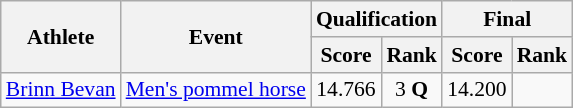<table class="wikitable" style="font-size:90%">
<tr>
<th rowspan="2">Athlete</th>
<th rowspan="2">Event</th>
<th colspan=2>Qualification</th>
<th colspan=2>Final</th>
</tr>
<tr>
<th>Score</th>
<th>Rank</th>
<th>Score</th>
<th>Rank</th>
</tr>
<tr align=center>
<td><a href='#'>Brinn Bevan</a></td>
<td><a href='#'>Men's pommel horse</a></td>
<td>14.766</td>
<td>3 <strong>Q</strong></td>
<td>14.200</td>
<td></td>
</tr>
</table>
